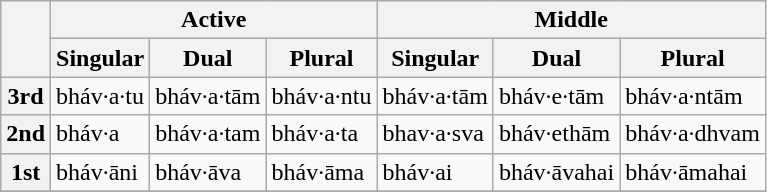<table class="wikitable" border="1">
<tr>
<th rowspan="2"></th>
<th colspan="3">Active</th>
<th colspan="3">Middle</th>
</tr>
<tr>
<th>Singular</th>
<th>Dual</th>
<th>Plural</th>
<th>Singular</th>
<th>Dual</th>
<th>Plural</th>
</tr>
<tr>
<th>3rd</th>
<td>bháv·a·tu</td>
<td>bháv·a·tām</td>
<td>bháv·a·ntu</td>
<td>bháv·a·tām</td>
<td>bháv·e·tām</td>
<td>bháv·a·ntām</td>
</tr>
<tr>
<th>2nd</th>
<td>bháv·a</td>
<td>bháv·a·tam</td>
<td>bháv·a·ta</td>
<td>bhav·a·sva</td>
<td>bháv·ethām</td>
<td>bháv·a·dhvam</td>
</tr>
<tr>
<th>1st</th>
<td>bháv·āni</td>
<td>bháv·āva</td>
<td>bháv·āma</td>
<td>bháv·ai</td>
<td>bháv·āvahai</td>
<td>bháv·āmahai</td>
</tr>
<tr>
</tr>
</table>
